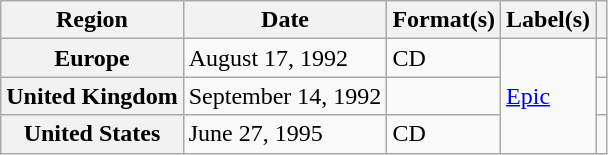<table class="wikitable plainrowheaders">
<tr>
<th scope="col">Region</th>
<th scope="col">Date</th>
<th scope="col">Format(s)</th>
<th scope="col">Label(s)</th>
<th scope="col"></th>
</tr>
<tr>
<th scope="row">Europe</th>
<td>August 17, 1992</td>
<td>CD</td>
<td rowspan="3"><a href='#'>Epic</a></td>
<td></td>
</tr>
<tr>
<th scope="row">United Kingdom</th>
<td>September 14, 1992</td>
<td></td>
<td></td>
</tr>
<tr>
<th scope="row">United States</th>
<td>June 27, 1995</td>
<td>CD</td>
<td></td>
</tr>
</table>
